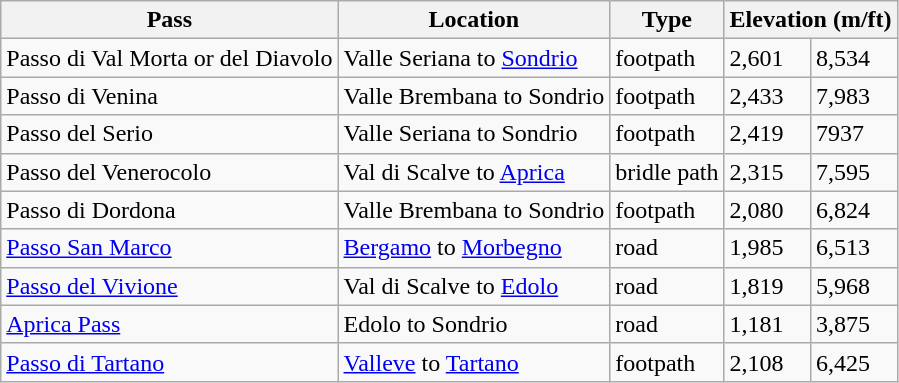<table class="wikitable">
<tr>
<th>Pass</th>
<th>Location</th>
<th>Type</th>
<th colspan=2>Elevation (m/ft)</th>
</tr>
<tr>
<td>Passo di Val Morta or del Diavolo</td>
<td>Valle Seriana to <a href='#'>Sondrio</a></td>
<td>footpath</td>
<td>2,601</td>
<td>8,534</td>
</tr>
<tr>
<td>Passo di Venina</td>
<td>Valle Brembana to Sondrio</td>
<td>footpath</td>
<td>2,433</td>
<td>7,983</td>
</tr>
<tr>
<td>Passo del Serio</td>
<td>Valle Seriana to Sondrio</td>
<td>footpath</td>
<td>2,419</td>
<td>7937</td>
</tr>
<tr>
<td>Passo del Venerocolo</td>
<td>Val di Scalve to <a href='#'>Aprica</a></td>
<td>bridle path</td>
<td>2,315</td>
<td>7,595</td>
</tr>
<tr>
<td>Passo di Dordona</td>
<td>Valle Brembana to Sondrio</td>
<td>footpath</td>
<td>2,080</td>
<td>6,824</td>
</tr>
<tr>
<td><a href='#'>Passo San Marco</a></td>
<td><a href='#'>Bergamo</a> to <a href='#'>Morbegno</a></td>
<td>road</td>
<td>1,985</td>
<td>6,513</td>
</tr>
<tr>
<td><a href='#'>Passo del Vivione</a></td>
<td>Val di Scalve to <a href='#'>Edolo</a></td>
<td>road</td>
<td>1,819</td>
<td>5,968</td>
</tr>
<tr>
<td><a href='#'>Aprica Pass</a></td>
<td>Edolo to Sondrio</td>
<td>road</td>
<td>1,181</td>
<td>3,875</td>
</tr>
<tr>
<td><a href='#'>Passo di Tartano</a></td>
<td><a href='#'>Valleve</a> to <a href='#'>Tartano</a></td>
<td>footpath</td>
<td>2,108</td>
<td>6,425</td>
</tr>
</table>
